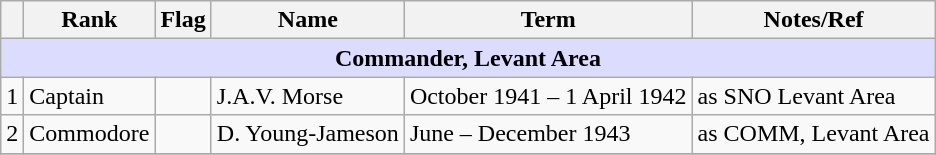<table class="wikitable">
<tr>
<th></th>
<th>Rank</th>
<th>Flag</th>
<th>Name</th>
<th>Term</th>
<th>Notes/Ref</th>
</tr>
<tr>
<td colspan="6" align="center" style="background:#dcdcfe;"><strong>Commander, Levant Area</strong></td>
</tr>
<tr>
<td>1</td>
<td>Captain</td>
<td></td>
<td>J.A.V. Morse</td>
<td>October 1941 – 1 April 1942</td>
<td>as SNO Levant Area</td>
</tr>
<tr>
<td>2</td>
<td>Commodore</td>
<td></td>
<td>D. Young-Jameson</td>
<td>June – December 1943</td>
<td>as COMM, Levant Area </td>
</tr>
<tr>
</tr>
</table>
